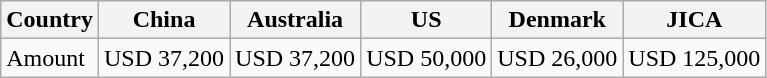<table class="wikitable">
<tr>
<th>Country</th>
<th>China</th>
<th>Australia</th>
<th>US</th>
<th>Denmark</th>
<th>JICA</th>
</tr>
<tr>
<td>Amount</td>
<td>USD 37,200</td>
<td>USD 37,200</td>
<td>USD 50,000</td>
<td>USD 26,000</td>
<td>USD 125,000</td>
</tr>
</table>
